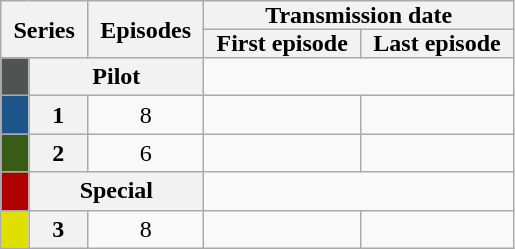<table class="wikitable plainrowheaders" style="text-align:center;">
<tr>
<th scope="col" style="padding: 0px 8px;" colspan="2" rowspan="2">Series</th>
<th scope="col" style="padding: 0px 8px;" rowspan="2">Episodes</th>
<th scope="col" style="padding: 0px 8px;" colspan="2">Transmission date</th>
</tr>
<tr>
<th scope="col" style="padding: 0px 8px;">First episode</th>
<th scope="col" style="padding: 0px 8px;">Last episode</th>
</tr>
<tr>
<td bgcolor="#515252" height="10px"></td>
<th scope=row style=text-align:center colspan="2">Pilot</th>
<td colspan="2"></td>
</tr>
<tr>
<td bgcolor="#1D548A" height="10px"></td>
<th scope=row style=text-align:center>1</th>
<td>8</td>
<td></td>
<td></td>
</tr>
<tr>
<td bgcolor="#385C16" height="10px"></td>
<th scope=row style=text-align:center>2</th>
<td>6</td>
<td style="padding: 0px 8px;"></td>
<td></td>
</tr>
<tr>
<td bgcolor="#B00000" height="10px"></td>
<th scope=row style=text-align:center colspan="2">Special</th>
<td colspan="2"></td>
</tr>
<tr>
<td bgcolor="E0E000" height="10px"></td>
<th scope=row style=text-align:center>3</th>
<td>8</td>
<td style="padding: 0px 8px;"></td>
<td></td>
</tr>
</table>
